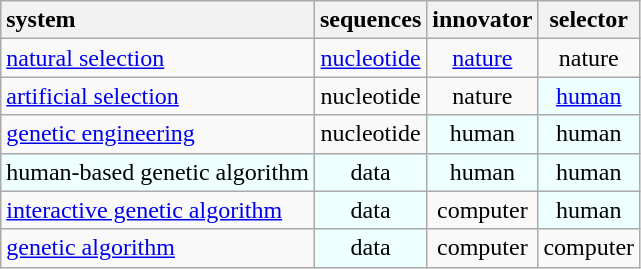<table class='wikitable' style='border:none; color:#000; text-align:center; '>
<tr>
<th style='text-align:left'>system</th>
<th>sequences</th>
<th>innovator</th>
<th>selector</th>
</tr>
<tr>
<td style='text-align:left'><a href='#'>natural selection</a></td>
<td><a href='#'>nucleotide</a></td>
<td><a href='#'>nature</a></td>
<td>nature</td>
</tr>
<tr>
<td style='text-align:left'><a href='#'>artificial selection</a></td>
<td>nucleotide</td>
<td>nature</td>
<td style='background:#eff'><a href='#'>human</a></td>
</tr>
<tr>
<td style='text-align:left'><a href='#'>genetic engineering</a></td>
<td>nucleotide</td>
<td style='background:#eff'>human</td>
<td style='background:#eff'>human</td>
</tr>
<tr>
<td style='background:#eff; text-align:left;'>human-based genetic algorithm</td>
<td style='background:#eff'>data</td>
<td style='background:#eff'>human</td>
<td style='background:#eff'>human</td>
</tr>
<tr>
<td style='text-align:left'><a href='#'>interactive genetic algorithm</a></td>
<td style='background:#eff'>data</td>
<td>computer</td>
<td style='background:#eff'>human</td>
</tr>
<tr>
<td style='text-align:left'><a href='#'>genetic algorithm</a></td>
<td style='background:#eff'>data</td>
<td>computer</td>
<td>computer</td>
</tr>
</table>
